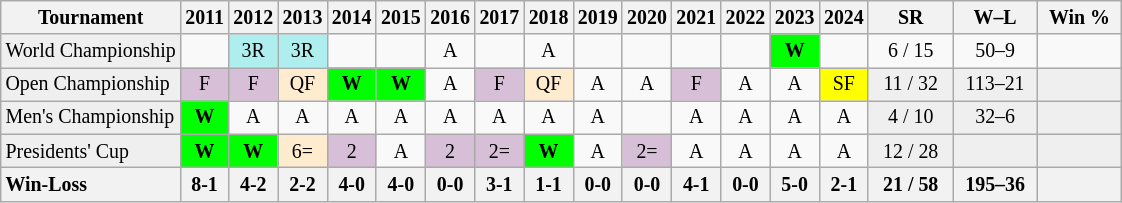<table class=wikitable style=text-align:center;font-size:83%>
<tr>
<th>Tournament</th>
<th>2011</th>
<th>2012</th>
<th>2013</th>
<th>2014</th>
<th>2015</th>
<th>2016</th>
<th>2017</th>
<th>2018</th>
<th>2019</th>
<th>2020</th>
<th>2021</th>
<th>2022</th>
<th>2023</th>
<th>2024</th>
<th width=50>SR</th>
<th width=50>W–L</th>
<th width=50>Win %</th>
</tr>
<tr>
<td style="background:#efefef; text-align:left;">World Championship</td>
<td></td>
<td style="background:#afeeee;">3R</td>
<td style="background:#afeeee;">3R</td>
<td></td>
<td></td>
<td>A</td>
<td></td>
<td>A</td>
<td></td>
<td></td>
<td></td>
<td></td>
<td bgcolor=lime><strong>W</strong></td>
<td></td>
<td>6 / 15</td>
<td>50–9</td>
<td></td>
</tr>
<tr>
<td style="background:#efefef; text-align:left;">Open Championship</td>
<td style="background:thistle;">F</td>
<td style="background:thistle;">F</td>
<td style="background:#ffebcd;">QF</td>
<td bgcolor=lime><strong>W</strong></td>
<td bgcolor=lime><strong>W</strong></td>
<td>A</td>
<td style="background:thistle;">F</td>
<td style="background:#ffebcd;">QF</td>
<td>A</td>
<td>A</td>
<td style="background:thistle;">F</td>
<td>A</td>
<td>A</td>
<td style="background:yellow;">SF</td>
<td style="background:#efefef;">11 / 32</td>
<td style="background:#efefef;">113–21</td>
<td style="background:#efefef;"></td>
</tr>
<tr>
<td style="background:#efefef; text-align:left;">Men's Championship</td>
<td bgcolor=lime><strong>W</strong></td>
<td>A</td>
<td>A</td>
<td>A</td>
<td>A</td>
<td>A</td>
<td>A</td>
<td>A</td>
<td>A</td>
<td></td>
<td>A</td>
<td>A</td>
<td>A</td>
<td>A</td>
<td style="background:#efefef;">4 / 10</td>
<td style="background:#efefef;">32–6</td>
<td style="background:#efefef;"></td>
</tr>
<tr>
<td style="background:#efefef; text-align:left;">Presidents' Cup</td>
<td bgcolor=lime><strong>W</strong></td>
<td bgcolor=lime><strong>W</strong></td>
<td style="background:#ffebcd;">6=</td>
<td style="background:thistle;">2</td>
<td>A</td>
<td style="background:thistle;">2</td>
<td style="background:thistle;">2=</td>
<td bgcolor=lime><strong>W</strong></td>
<td>A</td>
<td style="background:thistle;">2=</td>
<td>A</td>
<td>A</td>
<td>A</td>
<td>A</td>
<td style="background:#efefef;">12 / 28</td>
<td style="background:#efefef;"></td>
<td style="background:#efefef;"></td>
</tr>
<tr>
<th style=text-align:left>Win-Loss</th>
<th>8-1</th>
<th>4-2</th>
<th>2-2</th>
<th>4-0</th>
<th>4-0</th>
<th>0-0</th>
<th>3-1</th>
<th>1-1</th>
<th>0-0</th>
<th>0-0</th>
<th>4-1</th>
<th>0-0</th>
<th>5-0</th>
<th>2-1</th>
<th>21 / 58</th>
<th>195–36</th>
<th></th>
</tr>
</table>
